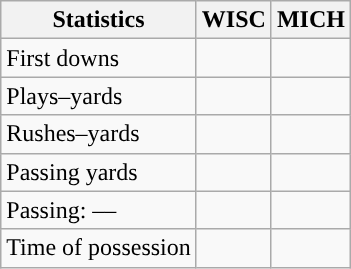<table class="wikitable" style="float:left">
<tr>
<th>Statistics</th>
<th>WISC</th>
<th>MICH</th>
</tr>
<tr>
<td>First downs</td>
<td></td>
<td></td>
</tr>
<tr>
<td>Plays–yards</td>
<td></td>
<td></td>
</tr>
<tr>
<td>Rushes–yards</td>
<td></td>
<td></td>
</tr>
<tr>
<td>Passing yards</td>
<td></td>
<td></td>
</tr>
<tr>
<td>Passing: ––</td>
<td></td>
<td></td>
</tr>
<tr>
<td>Time of possession</td>
<td></td>
<td></td>
</tr>
</table>
